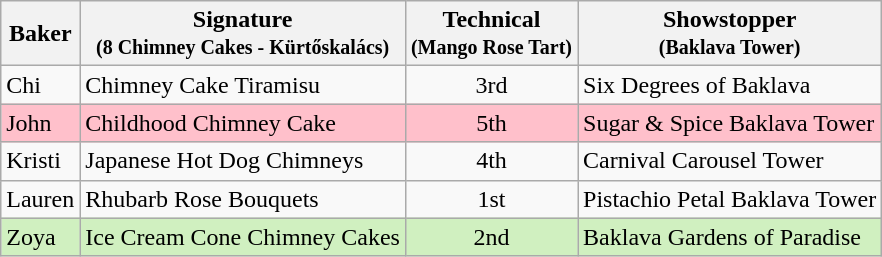<table class="wikitable" style="text-align:center;">
<tr>
<th>Baker</th>
<th>Signature<br><small>(8 Chimney Cakes - Kürtőskalács)</small></th>
<th>Technical<br><small>(Mango Rose Tart)</small></th>
<th>Showstopper<br><small>(Baklava Tower)</small></th>
</tr>
<tr>
<td align="left">Chi</td>
<td align="left">Chimney Cake Tiramisu</td>
<td>3rd</td>
<td align="left">Six Degrees of Baklava</td>
</tr>
<tr bgcolor=pink>
<td align="left">John</td>
<td align="left">Childhood Chimney Cake</td>
<td>5th</td>
<td align="left">Sugar & Spice Baklava Tower</td>
</tr>
<tr>
<td align="left">Kristi</td>
<td align="left">Japanese Hot Dog Chimneys</td>
<td>4th</td>
<td align="left">Carnival Carousel Tower</td>
</tr>
<tr>
<td align="left">Lauren</td>
<td align="left">Rhubarb Rose Bouquets</td>
<td>1st</td>
<td align="left">Pistachio Petal Baklava Tower</td>
</tr>
<tr style="background:#d0f0c0;">
<td align="left">Zoya</td>
<td align="left">Ice Cream Cone Chimney Cakes</td>
<td>2nd</td>
<td align="left">Baklava Gardens of Paradise</td>
</tr>
</table>
